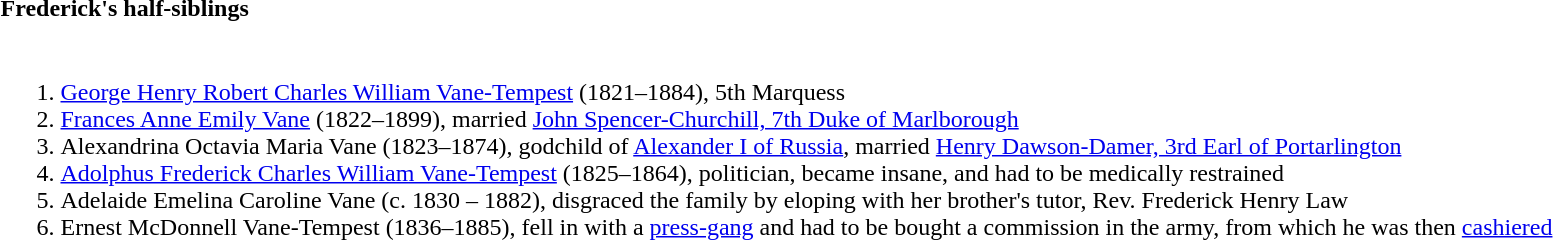<table>
<tr>
<th align="left">Frederick's half-siblings</th>
</tr>
<tr>
<td><br><ol><li><a href='#'>George Henry Robert Charles William Vane-Tempest</a> (1821–1884), 5th Marquess</li><li><a href='#'>Frances Anne Emily Vane</a> (1822–1899), married <a href='#'>John Spencer-Churchill, 7th Duke of Marlborough</a></li><li>Alexandrina Octavia Maria Vane (1823–1874), godchild of <a href='#'>Alexander I of Russia</a>, married <a href='#'>Henry Dawson-Damer, 3rd Earl of Portarlington</a></li><li><a href='#'>Adolphus Frederick Charles William Vane-Tempest</a> (1825–1864), politician, became insane, and had to be medically restrained</li><li>Adelaide Emelina Caroline Vane (c. 1830 – 1882), disgraced the family by eloping with her brother's tutor, Rev. Frederick Henry Law</li><li>Ernest McDonnell Vane-Tempest (1836–1885), fell in with a <a href='#'>press-gang</a> and had to be bought a commission in the army, from which he was then <a href='#'>cashiered</a></li></ol></td>
</tr>
</table>
